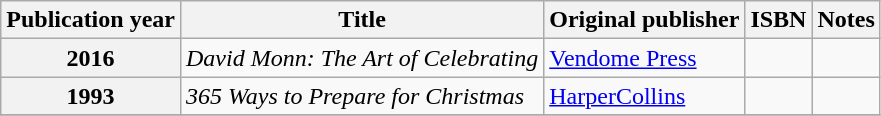<table class="wikitable plainrowheaders sortable">
<tr>
<th scope="col">Publication year</th>
<th scope="col">Title</th>
<th scope="col">Original publisher</th>
<th scope="col">ISBN</th>
<th scope="col" class="unsortable">Notes</th>
</tr>
<tr>
<th scope="row">2016</th>
<td><em>David Monn: The Art of Celebrating</em></td>
<td><a href='#'>Vendome Press</a></td>
<td></td>
<td></td>
</tr>
<tr>
<th scope="row">1993</th>
<td><em>365 Ways to Prepare for Christmas</em></td>
<td><a href='#'>HarperCollins</a></td>
<td></td>
<td></td>
</tr>
<tr>
</tr>
</table>
